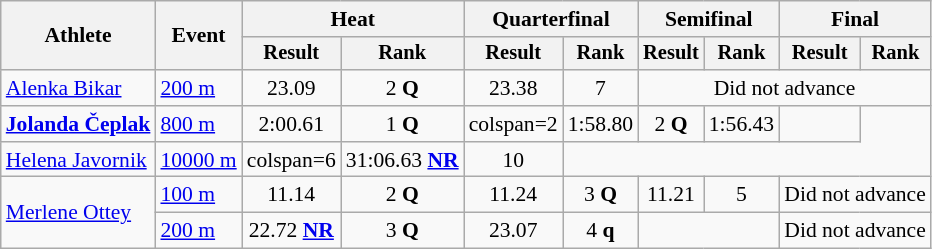<table class=wikitable style="font-size:90%">
<tr>
<th rowspan="2">Athlete</th>
<th rowspan="2">Event</th>
<th colspan="2">Heat</th>
<th colspan="2">Quarterfinal</th>
<th colspan="2">Semifinal</th>
<th colspan="2">Final</th>
</tr>
<tr style="font-size:95%">
<th>Result</th>
<th>Rank</th>
<th>Result</th>
<th>Rank</th>
<th>Result</th>
<th>Rank</th>
<th>Result</th>
<th>Rank</th>
</tr>
<tr align=center>
<td align=left><a href='#'>Alenka Bikar</a></td>
<td align=left><a href='#'>200 m</a></td>
<td>23.09</td>
<td>2 <strong>Q</strong></td>
<td>23.38</td>
<td>7</td>
<td colspan=4>Did not advance</td>
</tr>
<tr align=center>
<td align=left><strong><a href='#'>Jolanda Čeplak</a></strong></td>
<td align=left><a href='#'>800 m</a></td>
<td>2:00.61</td>
<td>1 <strong>Q</strong></td>
<td>colspan=2 </td>
<td>1:58.80</td>
<td>2 <strong>Q</strong></td>
<td>1:56.43</td>
<td></td>
</tr>
<tr align=center>
<td align=left><a href='#'>Helena Javornik</a></td>
<td align=left><a href='#'>10000 m</a></td>
<td>colspan=6 </td>
<td>31:06.63 <strong><a href='#'>NR</a></strong></td>
<td>10</td>
</tr>
<tr align=center>
<td align=left rowspan=2><a href='#'>Merlene Ottey</a></td>
<td align=left><a href='#'>100 m</a></td>
<td>11.14</td>
<td>2 <strong>Q</strong></td>
<td>11.24</td>
<td>3 <strong>Q</strong></td>
<td>11.21</td>
<td>5</td>
<td colspan=2>Did not advance</td>
</tr>
<tr align=center>
<td align=left><a href='#'>200 m</a></td>
<td>22.72 <strong><a href='#'>NR</a></strong></td>
<td>3 <strong>Q</strong></td>
<td>23.07</td>
<td>4 <strong>q</strong></td>
<td colspan=2></td>
<td colspan=2>Did not advance</td>
</tr>
</table>
